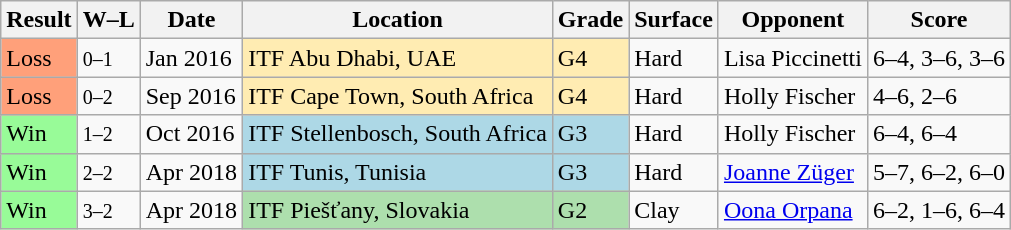<table class="sortable wikitable">
<tr>
<th>Result</th>
<th class="unsortable">W–L</th>
<th>Date</th>
<th>Location</th>
<th>Grade</th>
<th>Surface</th>
<th>Opponent</th>
<th class="unsortable">Score</th>
</tr>
<tr>
<td style="background:#ffa07a;">Loss</td>
<td><small>0–1</small></td>
<td>Jan 2016</td>
<td bgcolor="#ffecb2">ITF Abu Dhabi, UAE</td>
<td bgcolor="#ffecb2">G4</td>
<td>Hard</td>
<td> Lisa Piccinetti</td>
<td>6–4, 3–6, 3–6</td>
</tr>
<tr>
<td style="background:#ffa07a;">Loss</td>
<td><small>0–2</small></td>
<td>Sep 2016</td>
<td bgcolor="#ffecb2">ITF Cape Town, South Africa</td>
<td bgcolor="#ffecb2">G4</td>
<td>Hard</td>
<td> Holly Fischer</td>
<td>4–6, 2–6</td>
</tr>
<tr>
<td bgcolor="98FB98">Win</td>
<td><small>1–2</small></td>
<td>Oct 2016</td>
<td bgcolor="lightblue">ITF Stellenbosch, South Africa</td>
<td bgcolor="lightblue">G3</td>
<td>Hard</td>
<td> Holly Fischer</td>
<td>6–4, 6–4</td>
</tr>
<tr>
<td bgcolor="98FB98">Win</td>
<td><small>2–2</small></td>
<td>Apr 2018</td>
<td bgcolor="lightblue">ITF Tunis, Tunisia</td>
<td bgcolor="lightblue">G3</td>
<td>Hard</td>
<td> <a href='#'>Joanne Züger</a></td>
<td>5–7, 6–2, 6–0</td>
</tr>
<tr>
<td bgcolor="98FB98">Win</td>
<td><small>3–2</small></td>
<td>Apr 2018</td>
<td bgcolor="#ADDFAD">ITF Piešťany, Slovakia</td>
<td bgcolor="#ADDFAD">G2</td>
<td>Clay</td>
<td> <a href='#'>Oona Orpana</a></td>
<td>6–2, 1–6, 6–4</td>
</tr>
</table>
